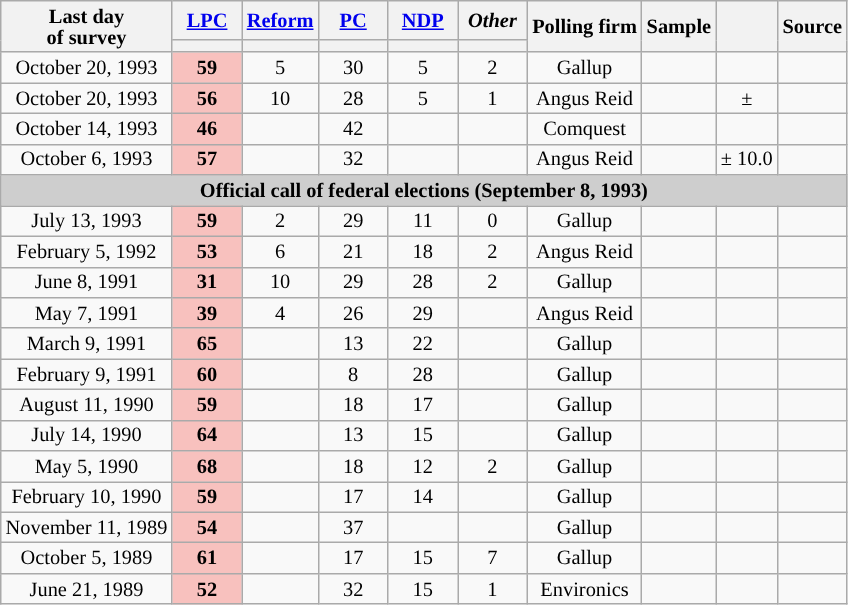<table class="wikitable mw-collapsible mw-collapsed" style="text-align:center;font-size:85%;line-height:14px;">
<tr>
<th rowspan="2">Last day <br>of survey</th>
<th class="unsortable" style="width:40px;"><a href='#'>LPC</a></th>
<th class="unsortable" style="width:40px;"><a href='#'>Reform</a></th>
<th class="unsortable" style="width:40px;"><a href='#'>PC</a></th>
<th class="unsortable" style="width:40px;"><a href='#'>NDP</a></th>
<th class="unsortable" style="width:40px;"><em>Other</em></th>
<th rowspan="2">Polling firm</th>
<th rowspan="2">Sample</th>
<th rowspan="2"></th>
<th rowspan="2">Source</th>
</tr>
<tr style="line-height:5px;">
<th style="background:"></th>
<th style="background:"></th>
<th style="background:"></th>
<th style="background:"></th>
<th style="background:"></th>
</tr>
<tr>
<td>October 20, 1993</td>
<td style="background:#F8C1BE"><strong>59</strong></td>
<td>5</td>
<td>30</td>
<td>5</td>
<td>2</td>
<td>Gallup</td>
<td></td>
<td></td>
<td></td>
</tr>
<tr>
<td>October 20, 1993</td>
<td style="background:#F8C1BE"><strong>56</strong></td>
<td>10</td>
<td>28</td>
<td>5</td>
<td>1</td>
<td>Angus Reid</td>
<td></td>
<td>± </td>
<td></td>
</tr>
<tr>
<td>October 14, 1993</td>
<td style="background:#F8C1BE"><strong>46</strong></td>
<td></td>
<td>42</td>
<td></td>
<td></td>
<td>Comquest</td>
<td></td>
<td></td>
<td></td>
</tr>
<tr>
<td>October 6, 1993</td>
<td style="background:#F8C1BE"><strong>57</strong></td>
<td></td>
<td>32</td>
<td></td>
<td></td>
<td>Angus Reid</td>
<td></td>
<td>± 10.0</td>
<td></td>
</tr>
<tr>
<td colspan="11" align="center" style="background-color:#CECECE;"><strong>Official call of federal elections (September 8, 1993)</strong></td>
</tr>
<tr>
<td>July 13, 1993</td>
<td style="background:#F8C1BE"><strong>59</strong></td>
<td>2</td>
<td>29</td>
<td>11</td>
<td>0</td>
<td>Gallup</td>
<td></td>
<td></td>
<td></td>
</tr>
<tr>
<td>February 5, 1992</td>
<td style="background:#F8C1BE"><strong>53</strong></td>
<td>6</td>
<td>21</td>
<td>18</td>
<td>2</td>
<td>Angus Reid</td>
<td></td>
<td></td>
<td></td>
</tr>
<tr>
<td>June 8, 1991</td>
<td style="background:#F8C1BE"><strong>31</strong></td>
<td>10</td>
<td>29</td>
<td>28</td>
<td>2</td>
<td>Gallup</td>
<td></td>
<td></td>
<td></td>
</tr>
<tr>
<td>May 7, 1991</td>
<td style="background:#F8C1BE"><strong>39</strong></td>
<td>4</td>
<td>26</td>
<td>29</td>
<td></td>
<td>Angus Reid</td>
<td></td>
<td></td>
<td></td>
</tr>
<tr>
<td>March 9, 1991</td>
<td style="background:#F8C1BE"><strong>65</strong></td>
<td></td>
<td>13</td>
<td>22</td>
<td></td>
<td>Gallup</td>
<td></td>
<td></td>
<td></td>
</tr>
<tr>
<td>February 9, 1991</td>
<td style="background:#F8C1BE"><strong>60</strong></td>
<td></td>
<td>8</td>
<td>28</td>
<td></td>
<td>Gallup</td>
<td></td>
<td></td>
<td></td>
</tr>
<tr>
<td>August 11, 1990</td>
<td style="background:#F8C1BE"><strong>59</strong></td>
<td></td>
<td>18</td>
<td>17</td>
<td></td>
<td>Gallup</td>
<td></td>
<td></td>
<td></td>
</tr>
<tr>
<td>July 14, 1990</td>
<td style="background:#F8C1BE"><strong>64</strong></td>
<td></td>
<td>13</td>
<td>15</td>
<td></td>
<td>Gallup</td>
<td></td>
<td></td>
<td></td>
</tr>
<tr>
<td>May 5, 1990</td>
<td style="background:#F8C1BE"><strong>68</strong></td>
<td></td>
<td>18</td>
<td>12</td>
<td>2</td>
<td>Gallup</td>
<td></td>
<td></td>
<td></td>
</tr>
<tr>
<td>February 10, 1990</td>
<td style="background:#F8C1BE"><strong>59</strong></td>
<td></td>
<td>17</td>
<td>14</td>
<td></td>
<td>Gallup</td>
<td></td>
<td></td>
<td></td>
</tr>
<tr>
<td>November 11, 1989</td>
<td style="background:#F8C1BE"><strong>54</strong></td>
<td></td>
<td>37</td>
<td></td>
<td></td>
<td>Gallup</td>
<td></td>
<td></td>
<td></td>
</tr>
<tr>
<td>October 5, 1989</td>
<td style="background:#F8C1BE"><strong>61</strong></td>
<td></td>
<td>17</td>
<td>15</td>
<td>7</td>
<td>Gallup</td>
<td></td>
<td></td>
<td></td>
</tr>
<tr>
<td>June 21, 1989</td>
<td style="background:#F8C1BE"><strong>52</strong></td>
<td></td>
<td>32</td>
<td>15</td>
<td>1</td>
<td>Environics</td>
<td></td>
<td></td>
<td></td>
</tr>
</table>
